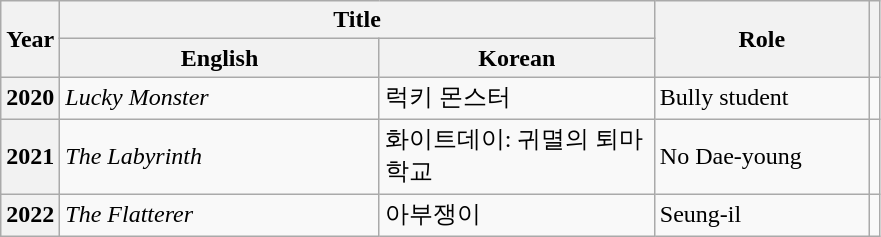<table class="wikitable sortable plainrowheaders">
<tr>
<th scope="col" rowspan="2">Year</th>
<th scope="col" colspan="2">Title</th>
<th scope="col" rowspan="2" style="width:8.5em;">Role</th>
<th scope="col" rowspan="2" class="unsortable"></th>
</tr>
<tr>
<th scope="col" style="width:12.85em;">English</th>
<th scope="col" style="width:11em;">Korean</th>
</tr>
<tr>
<th scope="row">2020</th>
<td><em>Lucky Monster</em></td>
<td>럭키 몬스터</td>
<td>Bully student</td>
<td style="text-align:center"></td>
</tr>
<tr>
<th scope="row">2021</th>
<td><em>The Labyrinth</em></td>
<td>화이트데이: 귀멸의 퇴마학교</td>
<td>No Dae-young</td>
<td style="text-align:center"></td>
</tr>
<tr>
<th scope="row">2022</th>
<td><em>The Flatterer</em></td>
<td>아부쟁이</td>
<td>Seung-il</td>
<td style="text-align:center"></td>
</tr>
</table>
